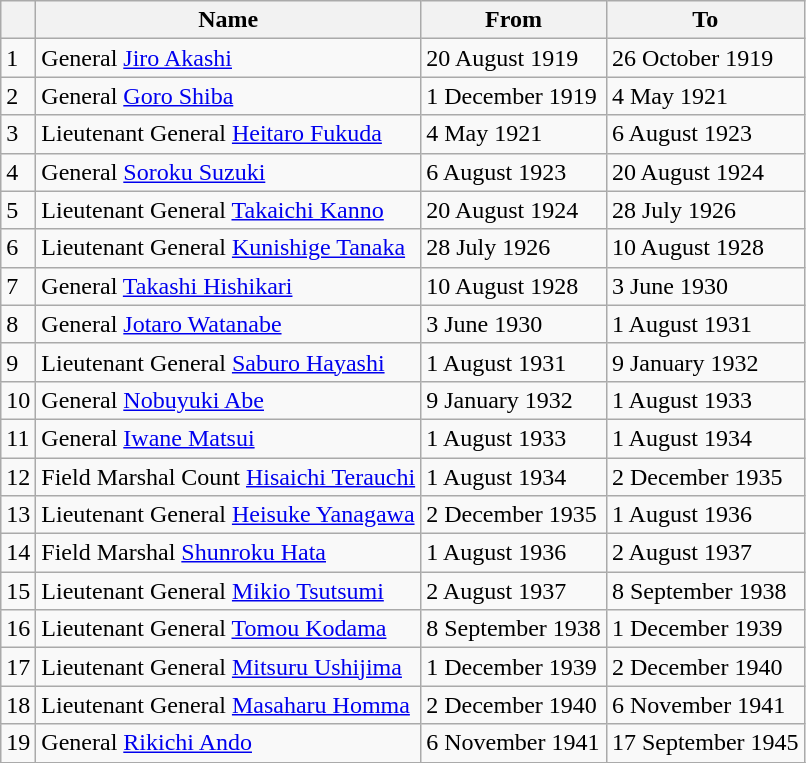<table class=wikitable>
<tr>
<th></th>
<th>Name</th>
<th>From</th>
<th>To</th>
</tr>
<tr>
<td>1</td>
<td>General <a href='#'>Jiro Akashi</a></td>
<td>20 August 1919</td>
<td>26 October 1919</td>
</tr>
<tr>
<td>2</td>
<td>General <a href='#'>Goro Shiba</a></td>
<td>1 December 1919</td>
<td>4 May 1921</td>
</tr>
<tr>
<td>3</td>
<td>Lieutenant General <a href='#'>Heitaro Fukuda</a></td>
<td>4 May 1921</td>
<td>6 August 1923</td>
</tr>
<tr>
<td>4</td>
<td>General <a href='#'>Soroku Suzuki</a></td>
<td>6 August 1923</td>
<td>20 August 1924</td>
</tr>
<tr>
<td>5</td>
<td>Lieutenant General <a href='#'>Takaichi Kanno</a></td>
<td>20 August 1924</td>
<td>28 July 1926</td>
</tr>
<tr>
<td>6</td>
<td>Lieutenant General <a href='#'>Kunishige Tanaka</a></td>
<td>28 July 1926</td>
<td>10 August 1928</td>
</tr>
<tr>
<td>7</td>
<td>General <a href='#'>Takashi Hishikari</a></td>
<td>10 August 1928</td>
<td>3 June 1930</td>
</tr>
<tr>
<td>8</td>
<td>General <a href='#'>Jotaro Watanabe</a></td>
<td>3 June 1930</td>
<td>1 August 1931</td>
</tr>
<tr>
<td>9</td>
<td>Lieutenant General <a href='#'>Saburo Hayashi</a></td>
<td>1 August 1931</td>
<td>9 January 1932</td>
</tr>
<tr>
<td>10</td>
<td>General <a href='#'>Nobuyuki Abe</a></td>
<td>9 January 1932</td>
<td>1 August 1933</td>
</tr>
<tr>
<td>11</td>
<td>General <a href='#'>Iwane Matsui</a></td>
<td>1 August 1933</td>
<td>1 August 1934</td>
</tr>
<tr>
<td>12</td>
<td>Field Marshal Count <a href='#'>Hisaichi Terauchi</a></td>
<td>1 August 1934</td>
<td>2 December 1935</td>
</tr>
<tr>
<td>13</td>
<td>Lieutenant General <a href='#'>Heisuke Yanagawa</a></td>
<td>2 December 1935</td>
<td>1 August 1936</td>
</tr>
<tr>
<td>14</td>
<td>Field Marshal <a href='#'>Shunroku Hata</a></td>
<td>1 August 1936</td>
<td>2 August 1937</td>
</tr>
<tr>
<td>15</td>
<td>Lieutenant General <a href='#'>Mikio Tsutsumi</a></td>
<td>2 August 1937</td>
<td>8 September 1938</td>
</tr>
<tr>
<td>16</td>
<td>Lieutenant General <a href='#'>Tomou Kodama</a></td>
<td>8 September 1938</td>
<td>1 December 1939</td>
</tr>
<tr>
<td>17</td>
<td>Lieutenant General <a href='#'>Mitsuru Ushijima</a></td>
<td>1 December 1939</td>
<td>2 December 1940</td>
</tr>
<tr>
<td>18</td>
<td>Lieutenant General <a href='#'>Masaharu Homma</a></td>
<td>2 December 1940</td>
<td>6 November 1941</td>
</tr>
<tr>
<td>19</td>
<td>General <a href='#'>Rikichi Ando</a></td>
<td>6 November 1941</td>
<td>17 September 1945</td>
</tr>
<tr>
</tr>
</table>
